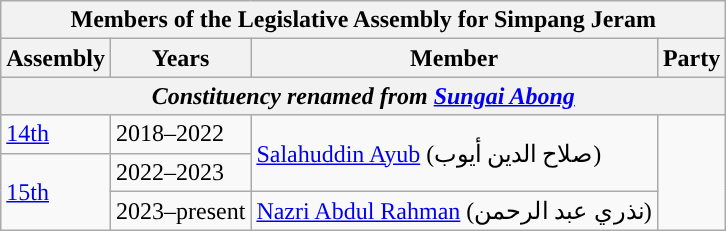<table class="wikitable">
<tr>
<th colspan="4">Members of the Legislative Assembly for Simpang Jeram</th>
</tr>
<tr>
<th><strong>Assembly</strong></th>
<th>Years</th>
<th>Member</th>
<th>Party</th>
</tr>
<tr>
<th colspan="4"><em>Constituency renamed from <a href='#'>Sungai Abong</a></em></th>
</tr>
<tr>
<td><a href='#'>14th</a></td>
<td>2018–2022</td>
<td rowspan="2"><a href='#'>Salahuddin Ayub</a> (صلاح الدين أيوب)</td>
<td rowspan="3"></td>
</tr>
<tr>
<td rowspan="2"><a href='#'>15th</a></td>
<td>2022–2023</td>
</tr>
<tr>
<td>2023–present</td>
<td><a href='#'>Nazri Abdul Rahman</a> (نذري عبد الرحمن)</td>
</tr>
</table>
